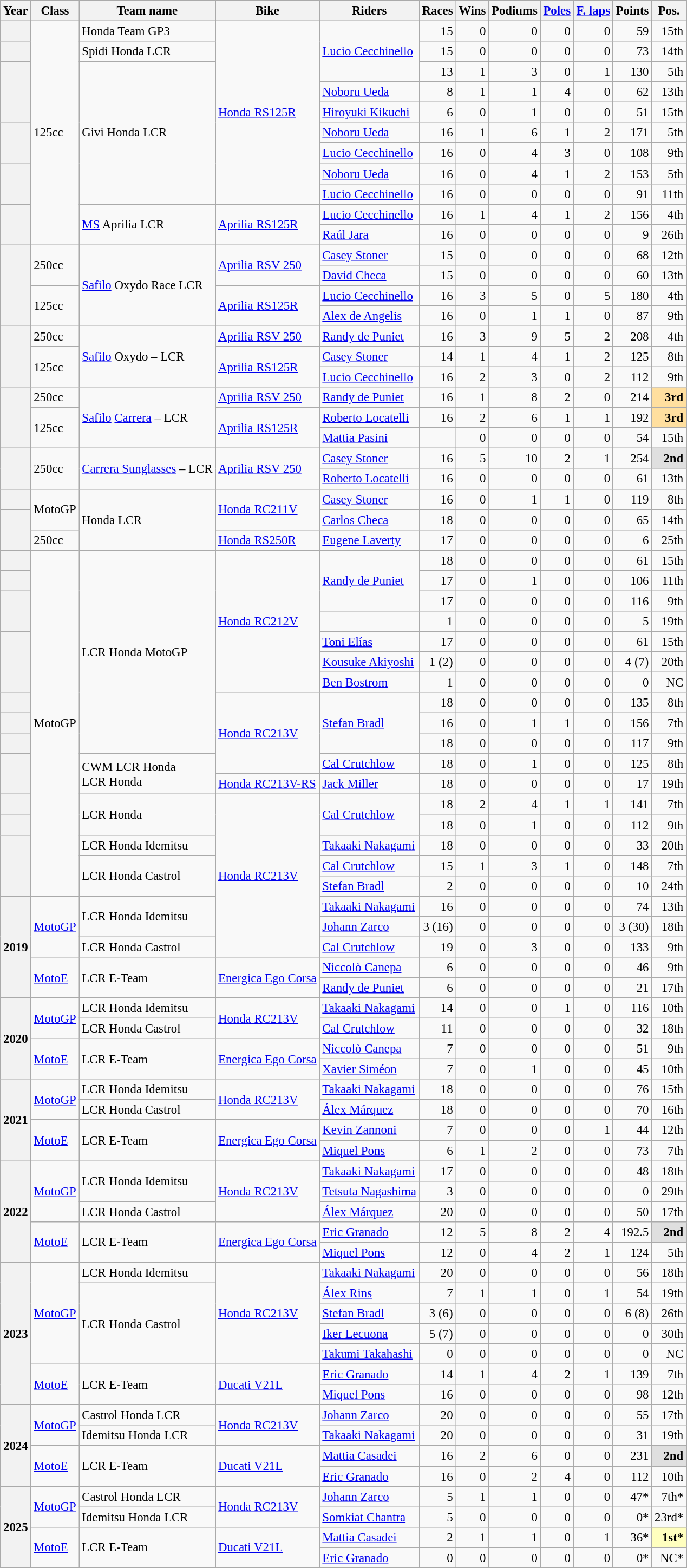<table class="wikitable" style="text-align:right; font-size:95%;">
<tr>
<th scope="col">Year</th>
<th scope="col">Class</th>
<th scope="col">Team name</th>
<th scope="col">Bike</th>
<th scope="col">Riders</th>
<th scope="col">Races</th>
<th scope="col">Wins</th>
<th scope="col">Podiums</th>
<th scope="col"><a href='#'>Poles</a></th>
<th scope="col"><a href='#'>F. laps</a></th>
<th scope="col">Points</th>
<th scope="col">Pos.</th>
</tr>
<tr>
<th scope="row"></th>
<td style="text-align:left;" rowspan="11">125cc</td>
<td style="text-align:left;">Honda Team GP3</td>
<td style="text-align:left;" rowspan="9"><a href='#'>Honda RS125R</a></td>
<td style="text-align:left;" rowspan="3"> <a href='#'>Lucio Cecchinello</a></td>
<td>15</td>
<td>0</td>
<td>0</td>
<td>0</td>
<td>0</td>
<td>59</td>
<td>15th</td>
</tr>
<tr>
<th scope="row"></th>
<td style="text-align:left;">Spidi Honda LCR</td>
<td>15</td>
<td>0</td>
<td>0</td>
<td>0</td>
<td>0</td>
<td>73</td>
<td>14th</td>
</tr>
<tr>
<th scope="row" rowspan="3"></th>
<td style="text-align:left;" rowspan="7">Givi Honda LCR</td>
<td>13</td>
<td>1</td>
<td>3</td>
<td>0</td>
<td>1</td>
<td>130</td>
<td>5th</td>
</tr>
<tr>
<td style="text-align:left;"> <a href='#'>Noboru Ueda</a></td>
<td>8</td>
<td>1</td>
<td>1</td>
<td>4</td>
<td>0</td>
<td>62</td>
<td>13th</td>
</tr>
<tr>
<td style="text-align:left;"> <a href='#'>Hiroyuki Kikuchi</a></td>
<td>6</td>
<td>0</td>
<td>1</td>
<td>0</td>
<td>0</td>
<td>51</td>
<td>15th</td>
</tr>
<tr>
<th scope="row" rowspan="2"></th>
<td style="text-align:left;"> <a href='#'>Noboru Ueda</a></td>
<td>16</td>
<td>1</td>
<td>6</td>
<td>1</td>
<td>2</td>
<td>171</td>
<td>5th</td>
</tr>
<tr>
<td style="text-align:left;"> <a href='#'>Lucio Cecchinello</a></td>
<td>16</td>
<td>0</td>
<td>4</td>
<td>3</td>
<td>0</td>
<td>108</td>
<td>9th</td>
</tr>
<tr>
<th scope="row" rowspan="2"></th>
<td style="text-align:left;"> <a href='#'>Noboru Ueda</a></td>
<td>16</td>
<td>0</td>
<td>4</td>
<td>1</td>
<td>2</td>
<td>153</td>
<td>5th</td>
</tr>
<tr>
<td style="text-align:left;"> <a href='#'>Lucio Cecchinello</a></td>
<td>16</td>
<td>0</td>
<td>0</td>
<td>0</td>
<td>0</td>
<td>91</td>
<td>11th</td>
</tr>
<tr>
<th scope="row" rowspan="2"></th>
<td style="text-align:left;" rowspan="2"><a href='#'>MS</a> Aprilia LCR</td>
<td style="text-align:left;" rowspan="2"><a href='#'>Aprilia RS125R</a></td>
<td style="text-align:left;"> <a href='#'>Lucio Cecchinello</a></td>
<td>16</td>
<td>1</td>
<td>4</td>
<td>1</td>
<td>2</td>
<td>156</td>
<td>4th</td>
</tr>
<tr>
<td style="text-align:left;"> <a href='#'>Raúl Jara</a></td>
<td>16</td>
<td>0</td>
<td>0</td>
<td>0</td>
<td>0</td>
<td>9</td>
<td>26th</td>
</tr>
<tr>
<th scope="row" rowspan="4"></th>
<td style="text-align:left;" rowspan="2">250cc</td>
<td style="text-align:left;" rowspan="4"><a href='#'>Safilo</a> Oxydo Race LCR</td>
<td style="text-align:left;" rowspan="2"><a href='#'>Aprilia RSV 250</a></td>
<td style="text-align:left;"> <a href='#'>Casey Stoner</a></td>
<td>15</td>
<td>0</td>
<td>0</td>
<td>0</td>
<td>0</td>
<td>68</td>
<td>12th</td>
</tr>
<tr>
<td style="text-align:left;"> <a href='#'>David Checa</a></td>
<td>15</td>
<td>0</td>
<td>0</td>
<td>0</td>
<td>0</td>
<td>60</td>
<td>13th</td>
</tr>
<tr>
<td style="text-align:left;" rowspan="2">125cc</td>
<td style="text-align:left;" rowspan="2"><a href='#'>Aprilia RS125R</a></td>
<td style="text-align:left;"> <a href='#'>Lucio Cecchinello</a></td>
<td>16</td>
<td>3</td>
<td>5</td>
<td>0</td>
<td>5</td>
<td>180</td>
<td>4th</td>
</tr>
<tr>
<td style="text-align:left;"> <a href='#'>Alex de Angelis</a></td>
<td>16</td>
<td>0</td>
<td>1</td>
<td>1</td>
<td>0</td>
<td>87</td>
<td>9th</td>
</tr>
<tr>
<th scope="row" rowspan="3"></th>
<td style="text-align:left;">250cc</td>
<td style="text-align:left;" rowspan="3"><a href='#'>Safilo</a> Oxydo – LCR</td>
<td style="text-align:left;"><a href='#'>Aprilia RSV 250</a></td>
<td style="text-align:left;"> <a href='#'>Randy de Puniet</a></td>
<td>16</td>
<td>3</td>
<td>9</td>
<td>5</td>
<td>2</td>
<td>208</td>
<td>4th</td>
</tr>
<tr>
<td style="text-align:left;" rowspan="2">125cc</td>
<td style="text-align:left;" rowspan="2"><a href='#'>Aprilia RS125R</a></td>
<td style="text-align:left;"> <a href='#'>Casey Stoner</a></td>
<td>14</td>
<td>1</td>
<td>4</td>
<td>1</td>
<td>2</td>
<td>125</td>
<td>8th</td>
</tr>
<tr>
<td style="text-align:left;"> <a href='#'>Lucio Cecchinello</a></td>
<td>16</td>
<td>2</td>
<td>3</td>
<td>0</td>
<td>2</td>
<td>112</td>
<td>9th</td>
</tr>
<tr>
<th scope="row" rowspan="3"></th>
<td style="text-align:left;">250cc</td>
<td style="text-align:left;" rowspan="3"><a href='#'>Safilo</a> <a href='#'>Carrera</a> – LCR</td>
<td style="text-align:left;"><a href='#'>Aprilia RSV 250</a></td>
<td style="text-align:left;"> <a href='#'>Randy de Puniet</a></td>
<td>16</td>
<td>1</td>
<td>8</td>
<td>2</td>
<td>0</td>
<td>214</td>
<td style="background:#FFDF9F;"><strong>3rd</strong></td>
</tr>
<tr>
<td style="text-align:left;" rowspan="2">125cc</td>
<td style="text-align:left;" rowspan="2"><a href='#'>Aprilia RS125R</a></td>
<td style="text-align:left;"> <a href='#'>Roberto Locatelli</a></td>
<td>16</td>
<td>2</td>
<td>6</td>
<td>1</td>
<td>1</td>
<td>192</td>
<td style="background:#FFDF9F;"><strong>3rd</strong></td>
</tr>
<tr>
<td style="text-align:left;"> <a href='#'>Mattia Pasini</a></td>
<td 16></td>
<td>0</td>
<td>0</td>
<td>0</td>
<td>0</td>
<td>54</td>
<td>15th</td>
</tr>
<tr>
<th scope="row" rowspan="2"></th>
<td style="text-align:left;" rowspan="2">250cc</td>
<td style="text-align:left;" rowspan="2"><a href='#'>Carrera Sunglasses</a> – LCR</td>
<td style="text-align:left;" rowspan="2"><a href='#'>Aprilia RSV 250</a></td>
<td style="text-align:left;"> <a href='#'>Casey Stoner</a></td>
<td>16</td>
<td>5</td>
<td>10</td>
<td>2</td>
<td>1</td>
<td>254</td>
<td style="background:#DFDFDF;"><strong>2nd</strong></td>
</tr>
<tr>
<td style="text-align:left;"> <a href='#'>Roberto Locatelli</a></td>
<td>16</td>
<td>0</td>
<td>0</td>
<td>0</td>
<td>0</td>
<td>61</td>
<td>13th</td>
</tr>
<tr>
<th scope="row"></th>
<td style="text-align:left;" rowspan="2">MotoGP</td>
<td style="text-align:left;" rowspan="3">Honda LCR</td>
<td style="text-align:left;" rowspan="2"><a href='#'>Honda RC211V</a></td>
<td style="text-align:left;"> <a href='#'>Casey Stoner</a></td>
<td>16</td>
<td>0</td>
<td>1</td>
<td>1</td>
<td>0</td>
<td>119</td>
<td>8th</td>
</tr>
<tr>
<th scope="row" rowspan="2"></th>
<td style="text-align:left;"> <a href='#'>Carlos Checa</a></td>
<td>18</td>
<td>0</td>
<td>0</td>
<td>0</td>
<td>0</td>
<td>65</td>
<td>14th</td>
</tr>
<tr>
<td style="text-align:left;">250cc</td>
<td style="text-align:left;"><a href='#'>Honda RS250R</a></td>
<td style="text-align:left;"> <a href='#'>Eugene Laverty</a></td>
<td>17</td>
<td>0</td>
<td>0</td>
<td>0</td>
<td>0</td>
<td>6</td>
<td>25th</td>
</tr>
<tr>
<th scope="row"></th>
<td style="text-align:left;" rowspan="17">MotoGP</td>
<td style="text-align:left;" rowspan="10">LCR Honda MotoGP</td>
<td style="text-align:left;" rowspan="7"><a href='#'>Honda RC212V</a></td>
<td style="text-align:left;" rowspan="3"> <a href='#'>Randy de Puniet</a></td>
<td>18</td>
<td>0</td>
<td>0</td>
<td>0</td>
<td>0</td>
<td>61</td>
<td>15th</td>
</tr>
<tr>
<th scope="row"></th>
<td>17</td>
<td>0</td>
<td>1</td>
<td>0</td>
<td>0</td>
<td>106</td>
<td>11th</td>
</tr>
<tr>
<th scope="row" rowspan="2"></th>
<td>17</td>
<td>0</td>
<td>0</td>
<td>0</td>
<td>0</td>
<td>116</td>
<td>9th</td>
</tr>
<tr>
<td style="text-align:left;"></td>
<td>1</td>
<td>0</td>
<td>0</td>
<td>0</td>
<td>0</td>
<td>5</td>
<td>19th</td>
</tr>
<tr>
<th scope="row" rowspan="3"></th>
<td style="text-align:left;"> <a href='#'>Toni Elías</a></td>
<td>17</td>
<td>0</td>
<td>0</td>
<td>0</td>
<td>0</td>
<td>61</td>
<td>15th</td>
</tr>
<tr>
<td style="text-align:left;"> <a href='#'>Kousuke Akiyoshi</a></td>
<td>1 (2)</td>
<td>0</td>
<td>0</td>
<td>0</td>
<td>0</td>
<td>4 (7)</td>
<td>20th</td>
</tr>
<tr>
<td style="text-align:left;"> <a href='#'>Ben Bostrom</a></td>
<td>1</td>
<td>0</td>
<td>0</td>
<td>0</td>
<td>0</td>
<td>0</td>
<td>NC</td>
</tr>
<tr>
<th scope="row"></th>
<td style="text-align:left;" rowspan="4"><a href='#'>Honda RC213V</a></td>
<td style="text-align:left;" rowspan="3"> <a href='#'>Stefan Bradl</a></td>
<td>18</td>
<td>0</td>
<td>0</td>
<td>0</td>
<td>0</td>
<td>135</td>
<td>8th</td>
</tr>
<tr>
<th scope="row"></th>
<td>16</td>
<td>0</td>
<td>1</td>
<td>1</td>
<td>0</td>
<td>156</td>
<td>7th</td>
</tr>
<tr>
<th scope="row"></th>
<td>18</td>
<td>0</td>
<td>0</td>
<td>0</td>
<td>0</td>
<td>117</td>
<td>9th</td>
</tr>
<tr>
<th scope="row" rowspan="2"></th>
<td style="text-align:left;" rowspan="2">CWM LCR Honda<br>LCR Honda</td>
<td style="text-align:left;"> <a href='#'>Cal Crutchlow</a></td>
<td>18</td>
<td>0</td>
<td>1</td>
<td>0</td>
<td>0</td>
<td>125</td>
<td>8th</td>
</tr>
<tr>
<td style="text-align:left;"><a href='#'>Honda RC213V-RS</a></td>
<td style="text-align:left;"> <a href='#'>Jack Miller</a></td>
<td>18</td>
<td>0</td>
<td>0</td>
<td>0</td>
<td>0</td>
<td>17</td>
<td>19th</td>
</tr>
<tr>
<th scope="row"></th>
<td style="text-align:left;" rowspan="2">LCR Honda</td>
<td style="text-align:left;" rowspan="8"><a href='#'>Honda RC213V</a></td>
<td style="text-align:left;" rowspan="2"> <a href='#'>Cal Crutchlow</a></td>
<td>18</td>
<td>2</td>
<td>4</td>
<td>1</td>
<td>1</td>
<td>141</td>
<td>7th</td>
</tr>
<tr>
<th scope="row"></th>
<td>18</td>
<td>0</td>
<td>1</td>
<td>0</td>
<td>0</td>
<td>112</td>
<td>9th</td>
</tr>
<tr>
<th scope="row" rowspan="3"></th>
<td style="text-align:left;">LCR Honda Idemitsu</td>
<td style="text-align:left;"> <a href='#'>Takaaki Nakagami</a></td>
<td>18</td>
<td>0</td>
<td>0</td>
<td>0</td>
<td>0</td>
<td>33</td>
<td>20th</td>
</tr>
<tr>
<td style="text-align:left;" rowspan="2">LCR Honda Castrol</td>
<td style="text-align:left;"> <a href='#'>Cal Crutchlow</a></td>
<td>15</td>
<td>1</td>
<td>3</td>
<td>1</td>
<td>0</td>
<td>148</td>
<td>7th</td>
</tr>
<tr>
<td style="text-align:left;"> <a href='#'>Stefan Bradl</a></td>
<td>2</td>
<td>0</td>
<td>0</td>
<td>0</td>
<td>0</td>
<td>10</td>
<td>24th</td>
</tr>
<tr>
<th scope="row" rowspan="5">2019</th>
<td style="text-align:left;" rowspan="3"><a href='#'>MotoGP</a></td>
<td style="text-align:left;" rowspan="2">LCR Honda Idemitsu</td>
<td style="text-align:left;"> <a href='#'>Takaaki Nakagami</a></td>
<td>16</td>
<td>0</td>
<td>0</td>
<td>0</td>
<td>0</td>
<td>74</td>
<td>13th</td>
</tr>
<tr>
<td style="text-align:left;"> <a href='#'>Johann Zarco</a></td>
<td>3 (16)</td>
<td>0</td>
<td>0</td>
<td>0</td>
<td>0</td>
<td>3 (30)</td>
<td>18th</td>
</tr>
<tr>
<td style="text-align:left;">LCR Honda Castrol</td>
<td style="text-align:left;"> <a href='#'>Cal Crutchlow</a></td>
<td>19</td>
<td>0</td>
<td>3</td>
<td>0</td>
<td>0</td>
<td>133</td>
<td>9th</td>
</tr>
<tr>
<td style="text-align:left;" rowspan="2"><a href='#'>MotoE</a></td>
<td style="text-align:left;" rowspan="2">LCR E-Team</td>
<td style="text-align:left;" rowspan="2"><a href='#'>Energica Ego Corsa</a></td>
<td style="text-align:left;"> <a href='#'>Niccolò Canepa</a></td>
<td>6</td>
<td>0</td>
<td>0</td>
<td>0</td>
<td>0</td>
<td>46</td>
<td>9th</td>
</tr>
<tr>
<td style="text-align:left;"> <a href='#'>Randy de Puniet</a></td>
<td>6</td>
<td>0</td>
<td>0</td>
<td>0</td>
<td>0</td>
<td>21</td>
<td>17th</td>
</tr>
<tr>
<th scope="row" rowspan="4">2020</th>
<td style="text-align:left;" rowspan="2"><a href='#'>MotoGP</a></td>
<td style="text-align:left;">LCR Honda Idemitsu</td>
<td style="text-align:left;" rowspan="2"><a href='#'>Honda RC213V</a></td>
<td style="text-align:left;"> <a href='#'>Takaaki Nakagami</a></td>
<td>14</td>
<td>0</td>
<td>0</td>
<td>1</td>
<td>0</td>
<td>116</td>
<td>10th</td>
</tr>
<tr>
<td style="text-align:left;">LCR Honda Castrol</td>
<td style="text-align:left;"> <a href='#'>Cal Crutchlow</a></td>
<td>11</td>
<td>0</td>
<td>0</td>
<td>0</td>
<td>0</td>
<td>32</td>
<td>18th</td>
</tr>
<tr>
<td style="text-align:left;" rowspan="2"><a href='#'>MotoE</a></td>
<td style="text-align:left;" rowspan="2">LCR E-Team</td>
<td style="text-align:left;" rowspan="2"><a href='#'>Energica Ego Corsa</a></td>
<td style="text-align:left;"> <a href='#'>Niccolò Canepa</a></td>
<td>7</td>
<td>0</td>
<td>0</td>
<td>0</td>
<td>0</td>
<td>51</td>
<td>9th</td>
</tr>
<tr>
<td style="text-align:left;"> <a href='#'>Xavier Siméon</a></td>
<td>7</td>
<td>0</td>
<td>1</td>
<td>0</td>
<td>0</td>
<td>45</td>
<td>10th</td>
</tr>
<tr>
<th scope="row" rowspan="4">2021</th>
<td style="text-align:left;" rowspan="2"><a href='#'>MotoGP</a></td>
<td style="text-align:left;">LCR Honda Idemitsu</td>
<td style="text-align:left;" rowspan="2"><a href='#'>Honda RC213V</a></td>
<td style="text-align:left;"> <a href='#'>Takaaki Nakagami</a></td>
<td>18</td>
<td>0</td>
<td>0</td>
<td>0</td>
<td>0</td>
<td>76</td>
<td>15th</td>
</tr>
<tr>
<td style="text-align:left;">LCR Honda Castrol</td>
<td style="text-align:left;"> <a href='#'>Álex Márquez</a></td>
<td>18</td>
<td>0</td>
<td>0</td>
<td>0</td>
<td>0</td>
<td>70</td>
<td>16th</td>
</tr>
<tr>
<td style="text-align:left;" rowspan="2"><a href='#'>MotoE</a></td>
<td style="text-align:left;" rowspan="2">LCR E-Team</td>
<td style="text-align:left;" rowspan="2"><a href='#'>Energica Ego Corsa</a></td>
<td style="text-align:left;"> <a href='#'>Kevin Zannoni</a></td>
<td>7</td>
<td>0</td>
<td>0</td>
<td>0</td>
<td>1</td>
<td>44</td>
<td>12th</td>
</tr>
<tr>
<td style="text-align:left;"> <a href='#'>Miquel Pons</a></td>
<td>6</td>
<td>1</td>
<td>2</td>
<td>0</td>
<td>0</td>
<td>73</td>
<td>7th</td>
</tr>
<tr>
<th scope="row" rowspan="5">2022</th>
<td rowspan="3"><a href='#'>MotoGP</a></td>
<td style="text-align:left;" rowspan="2">LCR Honda Idemitsu</td>
<td style="text-align:left;" rowspan="3"><a href='#'>Honda RC213V</a></td>
<td style="text-align:left;"> <a href='#'>Takaaki Nakagami</a></td>
<td>17</td>
<td>0</td>
<td>0</td>
<td>0</td>
<td>0</td>
<td>48</td>
<td>18th</td>
</tr>
<tr>
<td style="text-align:left;"> <a href='#'>Tetsuta Nagashima</a></td>
<td>3</td>
<td>0</td>
<td>0</td>
<td>0</td>
<td>0</td>
<td>0</td>
<td>29th</td>
</tr>
<tr>
<td style="text-align:left;">LCR Honda Castrol</td>
<td style="text-align:left;"> <a href='#'>Álex Márquez</a></td>
<td>20</td>
<td>0</td>
<td>0</td>
<td>0</td>
<td>0</td>
<td>50</td>
<td>17th</td>
</tr>
<tr>
<td style="text-align:left;" rowspan="2"><a href='#'>MotoE</a></td>
<td style="text-align:left;" rowspan="2">LCR E-Team</td>
<td style="text-align:left;" rowspan="2"><a href='#'>Energica Ego Corsa</a></td>
<td style="text-align:left;"> <a href='#'>Eric Granado</a></td>
<td>12</td>
<td>5</td>
<td>8</td>
<td>2</td>
<td>4</td>
<td>192.5</td>
<td style="background:#DFDFDF;"><strong>2nd</strong></td>
</tr>
<tr>
<td style="text-align:left;"> <a href='#'>Miquel Pons</a></td>
<td>12</td>
<td>0</td>
<td>4</td>
<td>2</td>
<td>1</td>
<td>124</td>
<td>5th</td>
</tr>
<tr>
<th scope="row" rowspan="7">2023</th>
<td style="text-align:left;" rowspan="5"><a href='#'>MotoGP</a></td>
<td style="text-align:left;">LCR Honda Idemitsu</td>
<td style="text-align:left;" rowspan="5"><a href='#'>Honda RC213V</a></td>
<td style="text-align:left;"> <a href='#'>Takaaki Nakagami</a></td>
<td>20</td>
<td>0</td>
<td>0</td>
<td>0</td>
<td>0</td>
<td>56</td>
<td>18th</td>
</tr>
<tr>
<td style="text-align:left;" rowspan="4">LCR Honda Castrol</td>
<td style="text-align:left;"> <a href='#'>Álex Rins</a></td>
<td>7</td>
<td>1</td>
<td>1</td>
<td>0</td>
<td>1</td>
<td>54</td>
<td>19th</td>
</tr>
<tr>
<td style="text-align:left;"> <a href='#'>Stefan Bradl</a></td>
<td>3 (6)</td>
<td>0</td>
<td>0</td>
<td>0</td>
<td>0</td>
<td>6 (8)</td>
<td>26th</td>
</tr>
<tr>
<td style="text-align:left;"> <a href='#'>Iker Lecuona</a></td>
<td>5 (7)</td>
<td>0</td>
<td>0</td>
<td>0</td>
<td>0</td>
<td>0</td>
<td>30th</td>
</tr>
<tr>
<td style="text-align:left;"> <a href='#'>Takumi Takahashi</a></td>
<td>0</td>
<td>0</td>
<td>0</td>
<td>0</td>
<td>0</td>
<td>0</td>
<td>NC</td>
</tr>
<tr>
<td style="text-align:left;" rowspan="2"><a href='#'>MotoE</a></td>
<td style="text-align:left;" rowspan="2">LCR E-Team</td>
<td style="text-align:left;" rowspan="2"><a href='#'>Ducati V21L</a></td>
<td style="text-align:left;"> <a href='#'>Eric Granado</a></td>
<td>14</td>
<td>1</td>
<td>4</td>
<td>2</td>
<td>1</td>
<td>139</td>
<td>7th</td>
</tr>
<tr>
<td style="text-align:left;"> <a href='#'>Miquel Pons</a></td>
<td>16</td>
<td>0</td>
<td>0</td>
<td>0</td>
<td>0</td>
<td>98</td>
<td>12th</td>
</tr>
<tr>
<th scope="row" rowspan="4">2024</th>
<td style="text-align:left;" rowspan="2"><a href='#'>MotoGP</a></td>
<td style="text-align:left;">Castrol Honda LCR</td>
<td style="text-align:left;" rowspan="2"><a href='#'>Honda RC213V</a></td>
<td style="text-align:left;"> <a href='#'>Johann Zarco</a></td>
<td>20</td>
<td>0</td>
<td>0</td>
<td>0</td>
<td>0</td>
<td>55</td>
<td>17th</td>
</tr>
<tr>
<td style="text-align:left;">Idemitsu Honda LCR</td>
<td style="text-align:left;"> <a href='#'>Takaaki Nakagami</a></td>
<td>20</td>
<td>0</td>
<td>0</td>
<td>0</td>
<td>0</td>
<td>31</td>
<td>19th</td>
</tr>
<tr>
<td style="text-align:left;" rowspan="2"><a href='#'>MotoE</a></td>
<td style="text-align:left;" rowspan="2">LCR E-Team</td>
<td style="text-align:left;" rowspan="2"><a href='#'>Ducati V21L</a></td>
<td style="text-align:left;"> <a href='#'>Mattia Casadei</a></td>
<td>16</td>
<td>2</td>
<td>6</td>
<td>0</td>
<td>0</td>
<td>231</td>
<td style="background:#DFDFDF;"><strong>2nd</strong></td>
</tr>
<tr>
<td style="text-align:left;"> <a href='#'>Eric Granado</a></td>
<td>16</td>
<td>0</td>
<td>2</td>
<td>4</td>
<td>0</td>
<td>112</td>
<td>10th</td>
</tr>
<tr>
<th scope="row" rowspan="4">2025</th>
<td style="text-align:left;" rowspan="2"><a href='#'>MotoGP</a></td>
<td style="text-align:left;">Castrol Honda LCR</td>
<td style="text-align:left;" rowspan="2"><a href='#'>Honda RC213V</a></td>
<td style="text-align:left;"> <a href='#'>Johann Zarco</a></td>
<td>5</td>
<td>1</td>
<td>1</td>
<td>0</td>
<td>0</td>
<td>47*</td>
<td>7th*</td>
</tr>
<tr>
<td style="text-align:left;">Idemitsu Honda LCR</td>
<td style="text-align:left;"> <a href='#'>Somkiat Chantra</a></td>
<td>5</td>
<td>0</td>
<td>0</td>
<td>0</td>
<td>0</td>
<td>0*</td>
<td>23rd*</td>
</tr>
<tr>
<td style="text-align:left;" rowspan="2"><a href='#'>MotoE</a></td>
<td style="text-align:left;" rowspan="2">LCR E-Team</td>
<td style="text-align:left;" rowspan="2"><a href='#'>Ducati V21L</a></td>
<td style="text-align:left;"> <a href='#'>Mattia Casadei</a></td>
<td>2</td>
<td>1</td>
<td>1</td>
<td>0</td>
<td>1</td>
<td>36*</td>
<td style="background:#FFFFBF;"><strong>1st</strong>*</td>
</tr>
<tr>
<td style="text-align:left;"> <a href='#'>Eric Granado</a></td>
<td>0</td>
<td>0</td>
<td>0</td>
<td>0</td>
<td>0</td>
<td>0*</td>
<td>NC*</td>
</tr>
</table>
